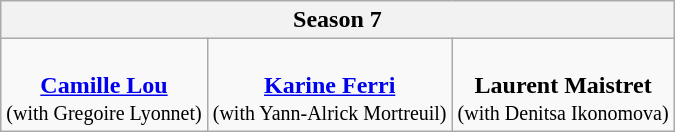<table class="wikitable" style="float:left; margin:0.5em;">
<tr>
<th colspan="3"><strong>Season 7</strong></th>
</tr>
<tr>
<td align="center"><br><strong><a href='#'>Camille Lou</a></strong><br><small>(with Gregoire Lyonnet)</small></td>
<td align="center"><br><strong><a href='#'>Karine Ferri</a></strong><br><small>(with Yann-Alrick Mortreuil)</small></td>
<td align="center"><br><strong>Laurent Maistret</strong><br><small>(with Denitsa Ikonomova)</small></td>
</tr>
</table>
